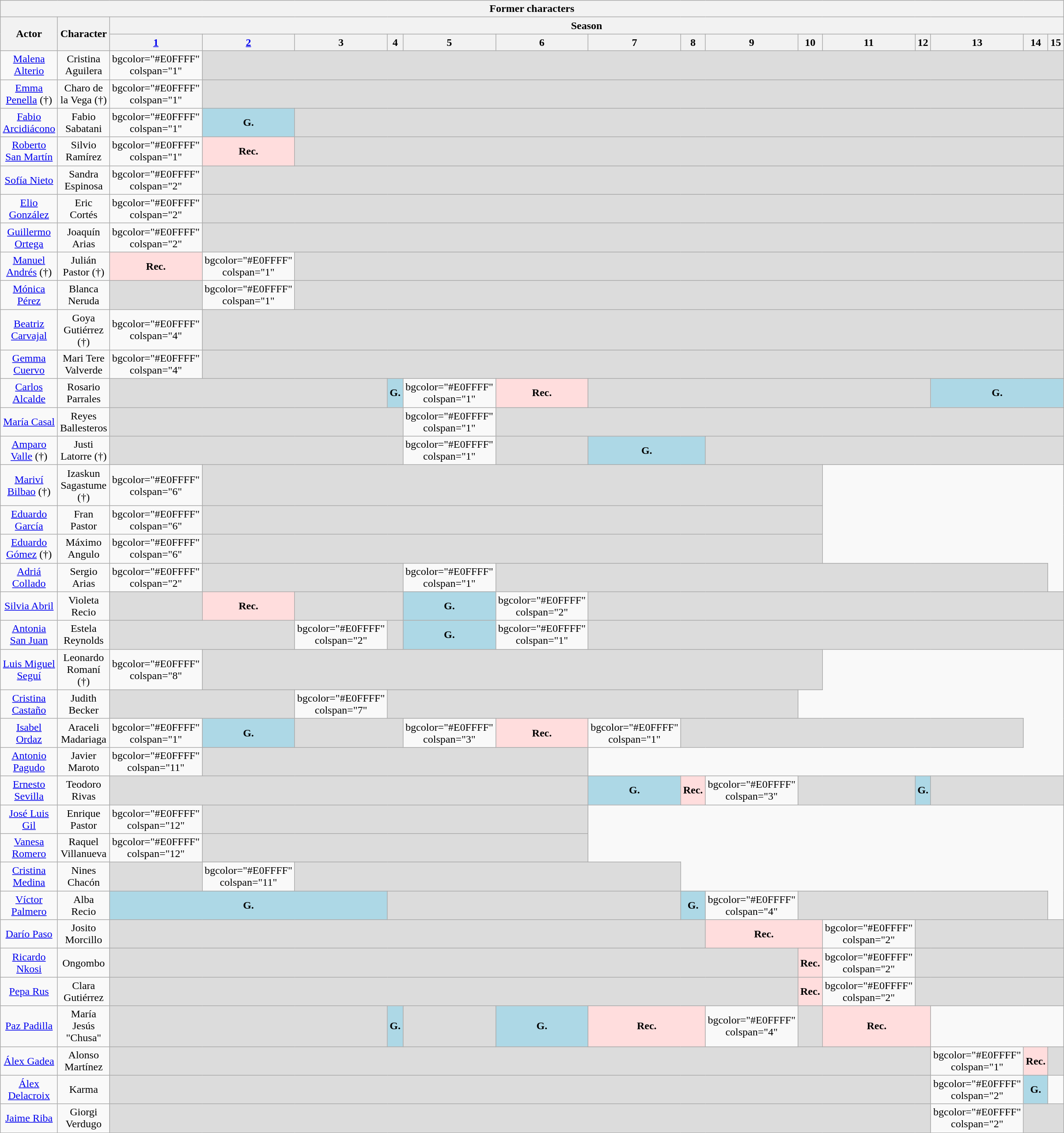<table class="wikitable" style="text-align:center" width="100%">
<tr>
<th colspan="19">Former characters</th>
</tr>
<tr>
<th rowspan="2" width="25%" scope="col">Actor</th>
<th rowspan="2" width="30%" scope="col">Character</th>
<th colspan="19">Season</th>
</tr>
<tr>
<th width="5%" scope="col"><a href='#'>1</a></th>
<th width="5%" scope="col"><a href='#'>2</a></th>
<th width="5%" scope="col">3</th>
<th width="5%" scope="col">4</th>
<th width="5%" scope="col">5</th>
<th width="5%" scope="col">6</th>
<th width="5%" scope="col">7</th>
<th width="5%" scope="col">8</th>
<th width="5%" scope="col">9</th>
<th width="5%" scope="col">10</th>
<th width="5%" scope="col">11</th>
<th width="5%" scope="col">12</th>
<th width="5%" scope="col">13</th>
<th width="5%" scope="col">14</th>
<th width="5%" scope="col">15</th>
</tr>
<tr>
<td><a href='#'>Malena Alterio</a></td>
<td>Cristina Aguilera</td>
<td>bgcolor="#E0FFFF" colspan="1" </td>
<td bgcolor="#DCDCDC" colspan="19"></td>
</tr>
<tr>
<td><a href='#'>Emma Penella</a> (†)</td>
<td>Charo de la Vega (†)</td>
<td>bgcolor="#E0FFFF" colspan="1" </td>
<td bgcolor="#DCDCDC" colspan="19"></td>
</tr>
<tr>
<td><a href='#'>Fabio Arcidiácono</a></td>
<td>Fabio Sabatani</td>
<td>bgcolor="#E0FFFF" colspan="1" </td>
<td style="background: #ADD8E6" colspan="1" align="center"><strong>G.</strong></td>
<td bgcolor="#DCDCDC" colspan="19"></td>
</tr>
<tr>
<td><a href='#'>Roberto San Martín</a></td>
<td>Silvio Ramírez</td>
<td>bgcolor="#E0FFFF" colspan="1" </td>
<td style="background: #ffdddd" colspan="1" align="center"><strong>Rec.</strong></td>
<td bgcolor="#DCDCDC" colspan="19"></td>
</tr>
<tr>
<td><a href='#'>Sofía Nieto</a></td>
<td>Sandra Espinosa</td>
<td>bgcolor="#E0FFFF" colspan="2" </td>
<td bgcolor="#DCDCDC" colspan="19"></td>
</tr>
<tr>
<td><a href='#'>Elio González</a></td>
<td>Eric Cortés</td>
<td>bgcolor="#E0FFFF" colspan="2" </td>
<td bgcolor="#DCDCDC" colspan="19"></td>
</tr>
<tr>
<td><a href='#'>Guillermo Ortega</a></td>
<td>Joaquín Arias</td>
<td>bgcolor="#E0FFFF" colspan="2" </td>
<td bgcolor="#DCDCDC" colspan="19"></td>
</tr>
<tr>
<td><a href='#'>Manuel Andrés</a> (†)</td>
<td>Julián Pastor (†)</td>
<td style="background: #ffdddd" colspan="1" align="center"><strong>Rec.</strong></td>
<td>bgcolor="#E0FFFF" colspan="1" </td>
<td bgcolor="#DCDCDC" colspan="19"></td>
</tr>
<tr>
<td><a href='#'>Mónica Pérez</a></td>
<td>Blanca Neruda</td>
<td bgcolor="#DCDCDC"></td>
<td>bgcolor="#E0FFFF" colspan="1" </td>
<td bgcolor="#DCDCDC" colspan="19"></td>
</tr>
<tr>
<td><a href='#'>Beatriz Carvajal</a></td>
<td>Goya Gutiérrez (†)</td>
<td>bgcolor="#E0FFFF" colspan="4" </td>
<td bgcolor="#DCDCDC" colspan="15"></td>
</tr>
<tr>
<td><a href='#'>Gemma Cuervo</a></td>
<td>Mari Tere Valverde</td>
<td>bgcolor="#E0FFFF" colspan="4" </td>
<td bgcolor="#DCDCDC" colspan="18"></td>
</tr>
<tr>
<td><a href='#'>Carlos Alcalde</a></td>
<td>Rosario Parrales</td>
<td colspan="3" bgcolor="#DCDCDC"></td>
<td style="background: #ADD8E6" colspan="1" align="center"><strong>G.</strong></td>
<td>bgcolor="#E0FFFF" colspan="1" </td>
<td style="background: #ffdddd" colspan="1" align="center"><strong>Rec.</strong></td>
<td colspan="6" bgcolor="#DCDCDC"></td>
<td style="background: #ADD8E6" colspan="3" align="center"><strong>G.</strong></td>
</tr>
<tr>
<td><a href='#'>María Casal</a></td>
<td>Reyes Ballesteros</td>
<td bgcolor="#DCDCDC" colspan="4"></td>
<td>bgcolor="#E0FFFF" colspan="1" </td>
<td bgcolor="#DCDCDC" colspan="11"></td>
</tr>
<tr>
<td><a href='#'>Amparo Valle</a> (†)</td>
<td>Justi Latorre (†)</td>
<td bgcolor="#DCDCDC" colspan="4"></td>
<td>bgcolor="#E0FFFF" colspan="1" </td>
<td bgcolor="#DCDCDC" colspan="1"></td>
<td style="background: #ADD8E6" colspan="2" align="center"><strong>G.</strong></td>
<td bgcolor="#DCDCDC" colspan="9"></td>
</tr>
<tr>
<td><a href='#'>Mariví Bilbao</a> (†)</td>
<td>Izaskun Sagastume (†)</td>
<td>bgcolor="#E0FFFF" colspan="6" </td>
<td bgcolor="#DCDCDC" colspan="9"></td>
</tr>
<tr>
<td><a href='#'>Eduardo García</a></td>
<td>Fran Pastor</td>
<td>bgcolor="#E0FFFF" colspan="6" </td>
<td bgcolor="#DCDCDC" colspan="9"></td>
</tr>
<tr>
<td><a href='#'>Eduardo Gómez</a> (†)</td>
<td>Máximo Angulo</td>
<td>bgcolor="#E0FFFF" colspan="6" </td>
<td bgcolor="#DCDCDC" colspan="9"></td>
</tr>
<tr>
<td><a href='#'>Adriá Collado</a></td>
<td>Sergio Arias</td>
<td>bgcolor="#E0FFFF" colspan="2" </td>
<td bgcolor="#DCDCDC" colspan="3"></td>
<td>bgcolor="#E0FFFF" colspan="1" </td>
<td bgcolor="#DCDCDC" colspan="9"></td>
</tr>
<tr>
<td><a href='#'>Silvia Abril</a></td>
<td>Violeta Recio</td>
<td colspan="1" bgcolor="#DCDCDC"></td>
<td style="background: #ffdddd" colspan="1" align="center"><strong>Rec.</strong></td>
<td colspan="2" bgcolor="#DCDCDC"></td>
<td style="background: #ADD8E6" colspan="1" align="center"><strong>G.</strong></td>
<td>bgcolor="#E0FFFF" colspan="2" </td>
<td bgcolor="#DCDCDC" colspan="10"></td>
</tr>
<tr>
<td><a href='#'>Antonia San Juan</a></td>
<td>Estela Reynolds</td>
<td colspan="2" bgcolor="#DCDCDC"></td>
<td>bgcolor="#E0FFFF" colspan="2" </td>
<td bgcolor="#DCDCDC"></td>
<td style="background: #ADD8E6" colspan="1" align="center"><strong>G.</strong></td>
<td>bgcolor="#E0FFFF" colspan="1" </td>
<td bgcolor="#DCDCDC" colspan="10"></td>
</tr>
<tr>
<td><a href='#'>Luis Miguel Seguí</a></td>
<td>Leonardo Romaní (†)</td>
<td>bgcolor="#E0FFFF" colspan="8" </td>
<td bgcolor="#DCDCDC" colspan="9"></td>
</tr>
<tr>
<td><a href='#'>Cristina Castaño</a></td>
<td>Judith Becker</td>
<td colspan="2" bgcolor="#DCDCDC"></td>
<td>bgcolor="#E0FFFF" colspan="7" </td>
<td bgcolor="#DCDCDC" colspan="6"></td>
</tr>
<tr>
<td><a href='#'>Isabel Ordaz</a></td>
<td>Araceli Madariaga</td>
<td>bgcolor="#E0FFFF" colspan="1" </td>
<td style="background: #ADD8E6" colspan="1" align="center"><strong>G.</strong></td>
<td colspan="2" bgcolor="#DCDCDC"></td>
<td>bgcolor="#E0FFFF" colspan="3" </td>
<td style="background: #ffdddd" colspan="1" align="center"><strong>Rec.</strong></td>
<td>bgcolor="#E0FFFF" colspan="1" </td>
<td bgcolor="#DCDCDC" colspan="6"></td>
</tr>
<tr>
<td><a href='#'>Antonio Pagudo</a></td>
<td>Javier Maroto</td>
<td>bgcolor="#E0FFFF" colspan="11" </td>
<td bgcolor="#DCDCDC" colspan="5"></td>
</tr>
<tr>
<td><a href='#'>Ernesto Sevilla</a></td>
<td>Teodoro Rivas</td>
<td bgcolor="#DCDCDC" colspan="6"></td>
<td style="background: #ADD8E6" colspan="1" align="center"><strong>G.</strong></td>
<td style="background: #ffdddd" colspan="1" align="center"><strong>Rec.</strong></td>
<td>bgcolor="#E0FFFF" colspan="3" </td>
<td bgcolor="#DCDCDC" colspan="2"></td>
<td style="background: #ADD8E6" colspan="1" align="center"><strong>G.</strong></td>
<td bgcolor="#DCDCDC" colspan="5" colspan="2"></td>
</tr>
<tr>
<td><a href='#'>José Luis Gil</a></td>
<td>Enrique Pastor</td>
<td>bgcolor="#E0FFFF" colspan="12" </td>
<td bgcolor="#DCDCDC" colspan="5"></td>
</tr>
<tr>
<td><a href='#'>Vanesa Romero</a></td>
<td>Raquel Villanueva</td>
<td>bgcolor="#E0FFFF" colspan="12" </td>
<td bgcolor="#DCDCDC" colspan="5"></td>
</tr>
<tr>
<td><a href='#'>Cristina Medina</a></td>
<td>Nines Chacón</td>
<td bgcolor="#DCDCDC"></td>
<td>bgcolor="#E0FFFF" colspan="11" </td>
<td bgcolor="#DCDCDC" colspan="5"></td>
</tr>
<tr>
<td><a href='#'>Víctor Palmero</a></td>
<td>Alba Recio</td>
<td style="background: #ADD8E6" colspan="3" align="center"><strong>G.</strong></td>
<td bgcolor="#DCDCDC" colspan="4"></td>
<td style="background: #ADD8E6" colspan="1" align="center"><strong>G.</strong></td>
<td>bgcolor="#E0FFFF" colspan="4" </td>
<td bgcolor="#DCDCDC" colspan="5"></td>
</tr>
<tr>
<td><a href='#'>Darío Paso</a></td>
<td>Josito Morcillo</td>
<td bgcolor="#DCDCDC" colspan="8"></td>
<td style="background: #ffdddd" colspan="2" align="center"><strong>Rec.</strong></td>
<td>bgcolor="#E0FFFF" colspan="2" </td>
<td bgcolor="#DCDCDC" colspan="5"></td>
</tr>
<tr>
<td><a href='#'>Ricardo Nkosi</a></td>
<td>Ongombo</td>
<td bgcolor="#DCDCDC" colspan="9"></td>
<td style="background: #ffdddd" colspan="1" align="center"><strong>Rec.</strong></td>
<td>bgcolor="#E0FFFF" colspan="2" </td>
<td bgcolor="#DCDCDC" colspan="5" colspan="5"></td>
</tr>
<tr>
<td><a href='#'>Pepa Rus</a></td>
<td>Clara Gutiérrez</td>
<td bgcolor="#DCDCDC" colspan="9"></td>
<td style="background: #ffdddd" colspan="1" align="center"><strong>Rec.</strong></td>
<td>bgcolor="#E0FFFF" colspan="2" </td>
<td bgcolor="#DCDCDC" colspan="5" colspan="5"></td>
</tr>
<tr>
<td><a href='#'>Paz Padilla</a></td>
<td>María Jesús "Chusa"</td>
<td colspan="3" bgcolor="#DCDCDC"></td>
<td style="background: #ADD8E6" colspan="1" align="center"><strong>G.</strong></td>
<td colspan="1" bgcolor="#DCDCDC"></td>
<td style="background: #ADD8E6" colspan="1" align="center"><strong>G.</strong></td>
<td style="background: #ffdddd" colspan="2" align="center"><strong>Rec.</strong></td>
<td>bgcolor="#E0FFFF" colspan="4" </td>
<td bgcolor="#DCDCDC"></td>
<td style="background: #ffdddd" colspan="2" align="center"><strong>Rec.</strong></td>
</tr>
<tr>
<td><a href='#'>Álex Gadea</a></td>
<td>Alonso Martínez</td>
<td bgcolor="#DCDCDC" colspan="12"></td>
<td>bgcolor="#E0FFFF" colspan="1" </td>
<td style="background: #ffdddd" colspan="1" align="center"><strong>Rec.</strong></td>
<td bgcolor="#DCDCDC" colspan="5" colspan="2"></td>
</tr>
<tr>
<td><a href='#'>Álex Delacroix</a></td>
<td>Karma</td>
<td bgcolor="#DCDCDC" colspan="12"></td>
<td>bgcolor="#E0FFFF" colspan="2" </td>
<td style="background: #ADD8E6" colspan="1" align="center"><strong>G.</strong></td>
</tr>
<tr>
<td><a href='#'>Jaime Riba</a></td>
<td>Giorgi Verdugo</td>
<td bgcolor="#DCDCDC" colspan="12"></td>
<td>bgcolor="#E0FFFF" colspan="2" </td>
<td bgcolor="#DCDCDC" colspan="5" colspan="2"></td>
</tr>
</table>
